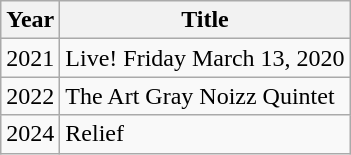<table class="wikitable">
<tr>
<th>Year</th>
<th>Title</th>
</tr>
<tr>
<td>2021</td>
<td>Live! Friday March 13, 2020</td>
</tr>
<tr>
<td>2022</td>
<td>The Art Gray Noizz Quintet</td>
</tr>
<tr>
<td>2024</td>
<td>Relief</td>
</tr>
</table>
